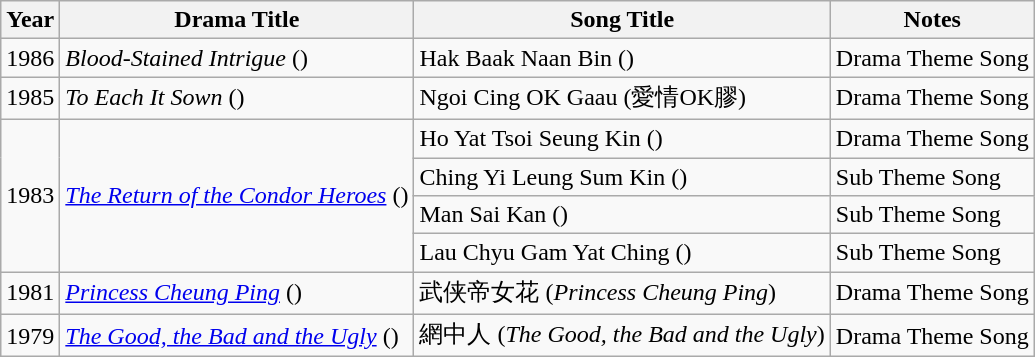<table class="wikitable sortable">
<tr>
<th>Year</th>
<th>Drama Title</th>
<th>Song Title</th>
<th>Notes</th>
</tr>
<tr>
<td>1986</td>
<td><em>Blood-Stained Intrigue</em> ()</td>
<td>Hak Baak Naan Bin ()</td>
<td>Drama Theme Song</td>
</tr>
<tr>
<td>1985</td>
<td><em>To Each It Sown</em> ()</td>
<td>Ngoi Cing OK Gaau (愛情OK膠)</td>
<td>Drama Theme Song</td>
</tr>
<tr>
<td rowspan="4">1983</td>
<td rowspan="4"><em><a href='#'>The Return of the Condor Heroes</a></em> ()</td>
<td>Ho Yat Tsoi Seung Kin ()</td>
<td>Drama Theme Song</td>
</tr>
<tr>
<td>Ching Yi Leung Sum Kin ()</td>
<td>Sub Theme Song</td>
</tr>
<tr>
<td>Man Sai Kan ()</td>
<td>Sub Theme Song</td>
</tr>
<tr>
<td>Lau Chyu Gam Yat Ching ()</td>
<td>Sub Theme Song</td>
</tr>
<tr>
<td>1981</td>
<td><em><a href='#'>Princess Cheung Ping</a></em> ()</td>
<td>武侠帝女花 (<em>Princess Cheung Ping</em>)</td>
<td>Drama Theme Song</td>
</tr>
<tr>
<td>1979</td>
<td><em><a href='#'>The Good, the Bad and the Ugly</a></em> ()</td>
<td>網中人 (<em>The Good, the Bad and the Ugly</em>)</td>
<td>Drama Theme Song</td>
</tr>
</table>
